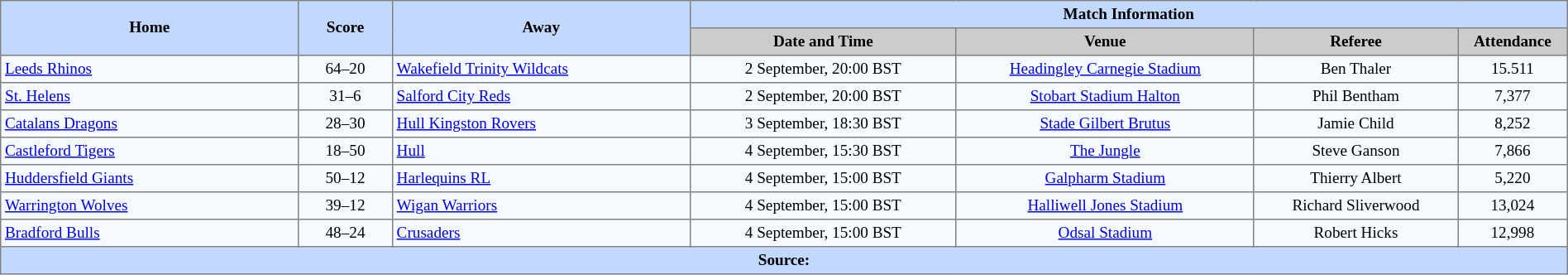<table border="1" cellpadding="3" cellspacing="0" style="border-collapse:collapse; font-size:80%; text-align:center; width:100%;">
<tr style="background:#c1d8ff;">
<th rowspan="2" style="width:19%;">Home</th>
<th rowspan="2" style="width:6%;">Score</th>
<th rowspan="2" style="width:19%;">Away</th>
<th colspan=6>Match Information</th>
</tr>
<tr style="background:#ccc;">
<th width=17%>Date and Time</th>
<th width=19%>Venue</th>
<th width=13%>Referee</th>
<th width=7%>Attendance</th>
</tr>
<tr style="background:#f5faff;">
<td align=left> <a href='#'>Leeds Rhinos</a></td>
<td>64–20</td>
<td align=left> <a href='#'>Wakefield Trinity Wildcats</a></td>
<td>2 September, 20:00 BST</td>
<td><a href='#'>Headingley Carnegie Stadium</a></td>
<td>Ben Thaler</td>
<td>15.511</td>
</tr>
<tr style="background:#f5faff;">
<td align=left> <a href='#'>St. Helens</a></td>
<td>31–6</td>
<td align=left> <a href='#'>Salford City Reds</a></td>
<td>2 September, 20:00 BST</td>
<td><a href='#'>Stobart Stadium Halton</a></td>
<td>Phil Bentham</td>
<td>7,377</td>
</tr>
<tr style="background:#f5faff;">
<td align=left> <a href='#'>Catalans Dragons</a></td>
<td>28–30</td>
<td align=left> <a href='#'>Hull Kingston Rovers</a></td>
<td>3 September, 18:30 BST</td>
<td><a href='#'>Stade Gilbert Brutus</a></td>
<td>Jamie Child</td>
<td>8,252</td>
</tr>
<tr style="background:#f5faff;">
<td align=left> <a href='#'>Castleford Tigers</a></td>
<td>18–50</td>
<td align=left> <a href='#'>Hull</a></td>
<td>4 September, 15:30 BST</td>
<td><a href='#'>The Jungle</a></td>
<td>Steve Ganson</td>
<td>7,866</td>
</tr>
<tr style="background:#f5faff;">
<td align=left> <a href='#'>Huddersfield Giants</a></td>
<td>50–12</td>
<td align=left> <a href='#'>Harlequins RL</a></td>
<td>4 September, 15:00 BST</td>
<td><a href='#'>Galpharm Stadium</a></td>
<td>Thierry Albert</td>
<td>5,220</td>
</tr>
<tr style="background:#f5faff;">
<td align=left> <a href='#'>Warrington Wolves</a></td>
<td>39–12</td>
<td align=left> <a href='#'>Wigan Warriors</a></td>
<td>4 September, 15:00 BST</td>
<td><a href='#'>Halliwell Jones Stadium</a></td>
<td>Richard Sliverwood</td>
<td>13,024</td>
</tr>
<tr style="background:#f5faff;">
<td align=left> <a href='#'>Bradford Bulls</a></td>
<td>48–24</td>
<td align=left> <a href='#'>Crusaders</a></td>
<td>4 September, 15:00 BST</td>
<td><a href='#'>Odsal Stadium</a></td>
<td>Robert Hicks</td>
<td>12,998</td>
</tr>
<tr style="background:#c1d8ff;">
<th colspan=12>Source:</th>
</tr>
</table>
